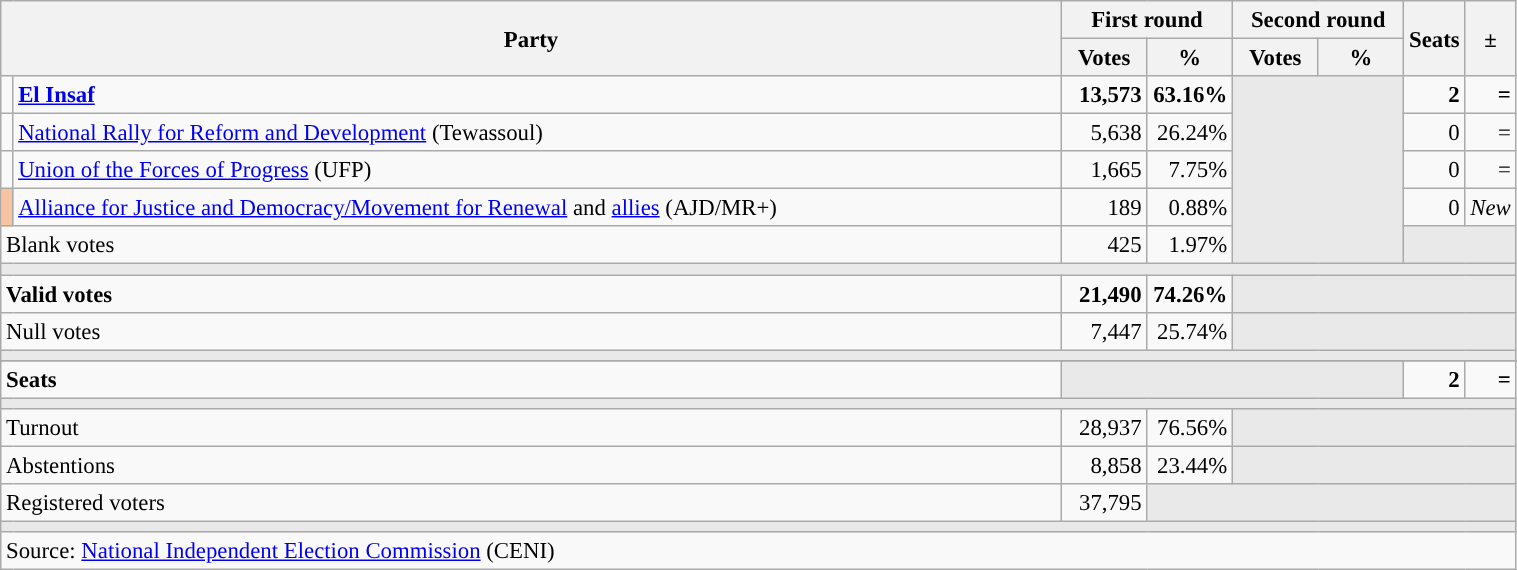<table class="wikitable" style="text-align:right;font-size:95%;">
<tr>
<th rowspan="2" colspan="2" width="700">Party</th>
<th colspan="2">First round</th>
<th colspan="2">Second round</th>
<th rowspan="2" width="25">Seats</th>
<th rowspan="2" width="20">±</th>
</tr>
<tr>
<th width="50">Votes</th>
<th width="50">%</th>
<th width="50">Votes</th>
<th width="50">%</th>
</tr>
<tr>
<td width="1" style="color:inherit;background:"></td>
<td style="text-align:left;"><strong><a href='#'>El Insaf</a></strong></td>
<td><strong>13,573</strong></td>
<td><strong>63.16%</strong></td>
<td colspan="2" rowspan="5" style="background:#E9E9E9;"></td>
<td><strong>2</strong></td>
<td><strong>=</strong></td>
</tr>
<tr>
<td width="1" style="color:inherit;background:"></td>
<td style="text-align:left;"><a href='#'>National Rally for Reform and Development</a> (Tewassoul)</td>
<td>5,638</td>
<td>26.24%</td>
<td>0</td>
<td>=</td>
</tr>
<tr>
<td width="1" style="color:inherit;background:"></td>
<td style="text-align:left;"><a href='#'>Union of the Forces of Progress</a> (UFP)</td>
<td>1,665</td>
<td>7.75%</td>
<td>0</td>
<td>=</td>
</tr>
<tr>
<td width="1" style="color:inherit;background:#F8C3A0;"></td>
<td style="text-align:left;"><a href='#'>Alliance for Justice and Democracy/Movement for Renewal</a> and <a href='#'>allies</a> (AJD/MR+)</td>
<td>189</td>
<td>0.88%</td>
<td>0</td>
<td><em>New</em></td>
</tr>
<tr>
<td colspan="2" style="text-align:left;">Blank votes</td>
<td>425</td>
<td>1.97%</td>
<td colspan="4" style="background:#E9E9E9;"></td>
</tr>
<tr>
<td colspan="8" style="background:#E9E9E9;"></td>
</tr>
<tr style="font-weight:bold;">
<td colspan="2" style="text-align:left;">Valid votes</td>
<td>21,490</td>
<td>74.26%</td>
<td colspan="4" style="background:#E9E9E9;"></td>
</tr>
<tr>
<td colspan="2" style="text-align:left;">Null votes</td>
<td>7,447</td>
<td>25.74%</td>
<td colspan="4" style="background:#E9E9E9;"></td>
</tr>
<tr>
<td colspan="8" style="background:#E9E9E9;"></td>
</tr>
<tr>
</tr>
<tr style="font-weight:bold;">
<td colspan="2" style="text-align:left;">Seats</td>
<td colspan="4" style="background:#E9E9E9;"></td>
<td>2</td>
<td>=</td>
</tr>
<tr>
<td colspan="8" style="background:#E9E9E9;"></td>
</tr>
<tr>
<td colspan="2" style="text-align:left;">Turnout</td>
<td>28,937</td>
<td>76.56%</td>
<td colspan="4" style="background:#E9E9E9;"></td>
</tr>
<tr>
<td colspan="2" style="text-align:left;">Abstentions</td>
<td>8,858</td>
<td>23.44%</td>
<td colspan="4" style="background:#E9E9E9;"></td>
</tr>
<tr>
<td colspan="2" style="text-align:left;">Registered voters</td>
<td>37,795</td>
<td colspan="5" style="background:#E9E9E9;"></td>
</tr>
<tr>
<td colspan="8" style="background:#E9E9E9;"></td>
</tr>
<tr>
<td colspan="8" style="text-align:left;">Source: <a href='#'>National Independent Election Commission</a> (CENI)</td>
</tr>
</table>
